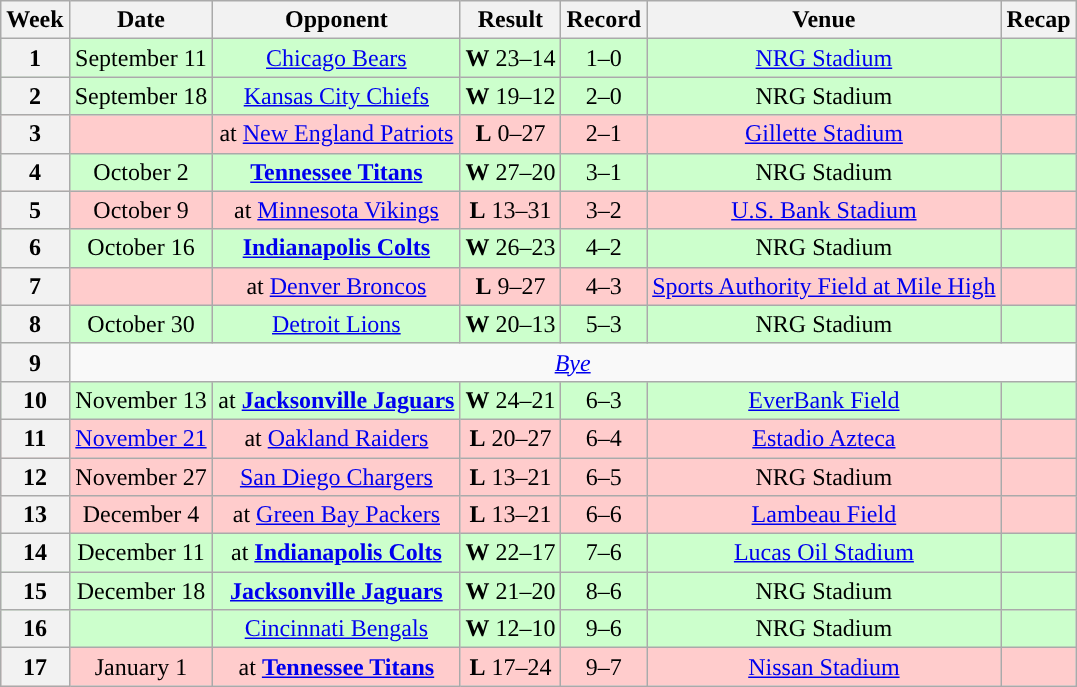<table class="wikitable" style="text-align:center">
<tr>
<th>Week</th>
<th>Date</th>
<th>Opponent</th>
<th>Result</th>
<th>Record</th>
<th>Venue</th>
<th>Recap</th>
</tr>
<tr style="background:#cfc">
<th>1</th>
<td>September 11</td>
<td><a href='#'>Chicago Bears</a></td>
<td><strong>W</strong> 23–14</td>
<td>1–0</td>
<td><a href='#'>NRG Stadium</a></td>
<td></td>
</tr>
<tr style="background:#cfc">
<th>2</th>
<td>September 18</td>
<td><a href='#'>Kansas City Chiefs</a></td>
<td><strong>W</strong> 19–12</td>
<td>2–0</td>
<td>NRG Stadium</td>
<td></td>
</tr>
<tr style="background:#fcc">
<th>3</th>
<td></td>
<td>at <a href='#'>New England Patriots</a></td>
<td><strong>L</strong> 0–27</td>
<td>2–1</td>
<td><a href='#'>Gillette Stadium</a></td>
<td></td>
</tr>
<tr style="background:#cfc">
<th>4</th>
<td>October 2</td>
<td><strong><a href='#'>Tennessee Titans</a></strong></td>
<td><strong>W</strong> 27–20</td>
<td>3–1</td>
<td>NRG Stadium</td>
<td></td>
</tr>
<tr style="background:#fcc">
<th>5</th>
<td>October 9</td>
<td>at <a href='#'>Minnesota Vikings</a></td>
<td><strong>L</strong> 13–31</td>
<td>3–2</td>
<td><a href='#'>U.S. Bank Stadium</a></td>
<td></td>
</tr>
<tr style="background:#cfc">
<th>6</th>
<td>October 16</td>
<td><strong><a href='#'>Indianapolis Colts</a></strong></td>
<td><strong>W</strong> 26–23 </td>
<td>4–2</td>
<td>NRG Stadium</td>
<td></td>
</tr>
<tr style="background:#fcc">
<th>7</th>
<td></td>
<td>at <a href='#'>Denver Broncos</a></td>
<td><strong>L</strong> 9–27</td>
<td>4–3</td>
<td><a href='#'>Sports Authority Field at Mile High</a></td>
<td></td>
</tr>
<tr style="background:#cfc">
<th>8</th>
<td>October 30</td>
<td><a href='#'>Detroit Lions</a></td>
<td><strong>W</strong> 20–13</td>
<td>5–3</td>
<td>NRG Stadium</td>
<td></td>
</tr>
<tr>
<th>9</th>
<td colspan="6"><em><a href='#'>Bye</a></em></td>
</tr>
<tr style="background:#cfc">
<th>10</th>
<td>November 13</td>
<td>at <strong><a href='#'>Jacksonville Jaguars</a></strong></td>
<td><strong>W</strong> 24–21</td>
<td>6–3</td>
<td><a href='#'>EverBank Field</a></td>
<td></td>
</tr>
<tr style="background:#fcc">
<th>11</th>
<td><a href='#'>November 21</a></td>
<td>at <a href='#'>Oakland Raiders</a></td>
<td><strong>L</strong> 20–27</td>
<td>6–4</td>
<td> <a href='#'>Estadio Azteca</a> </td>
<td></td>
</tr>
<tr style="background:#fcc">
<th>12</th>
<td>November 27</td>
<td><a href='#'>San Diego Chargers</a></td>
<td><strong>L</strong> 13–21</td>
<td>6–5</td>
<td>NRG Stadium</td>
<td></td>
</tr>
<tr style="background:#fcc">
<th>13</th>
<td>December 4</td>
<td>at <a href='#'>Green Bay Packers</a></td>
<td><strong>L</strong> 13–21</td>
<td>6–6</td>
<td><a href='#'>Lambeau Field</a></td>
<td></td>
</tr>
<tr style="background:#cfc">
<th>14</th>
<td>December 11</td>
<td>at <strong><a href='#'>Indianapolis Colts</a></strong></td>
<td><strong>W</strong> 22–17</td>
<td>7–6</td>
<td><a href='#'>Lucas Oil Stadium</a></td>
<td></td>
</tr>
<tr style="background:#cfc">
<th>15</th>
<td>December 18</td>
<td><strong><a href='#'>Jacksonville Jaguars</a></strong></td>
<td><strong>W</strong> 21–20</td>
<td>8–6</td>
<td>NRG Stadium</td>
<td></td>
</tr>
<tr style="background:#cfc">
<th>16</th>
<td></td>
<td><a href='#'>Cincinnati Bengals</a></td>
<td><strong>W</strong> 12–10</td>
<td>9–6</td>
<td>NRG Stadium</td>
<td></td>
</tr>
<tr style="background:#fcc">
<th>17</th>
<td>January 1</td>
<td>at <strong><a href='#'>Tennessee Titans</a></strong></td>
<td><strong>L</strong> 17–24</td>
<td>9–7</td>
<td><a href='#'>Nissan Stadium</a></td>
<td></td>
</tr>
</table>
